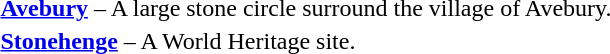<table border="0">
<tr>
<td></td>
<td><strong><a href='#'>Avebury</a></strong> – A large stone circle surround the village of Avebury.</td>
</tr>
<tr>
<td></td>
<td><strong><a href='#'>Stonehenge</a></strong> – A World Heritage site.</td>
</tr>
</table>
